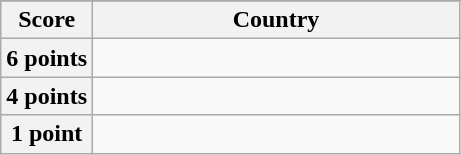<table class="wikitable">
<tr>
</tr>
<tr>
<th scope="col" width=20%>Score</th>
<th scope="col">Country</th>
</tr>
<tr>
<th scope="row">6 points</th>
<td></td>
</tr>
<tr>
<th scope="row">4 points</th>
<td></td>
</tr>
<tr>
<th scope="row">1 point</th>
<td></td>
</tr>
</table>
